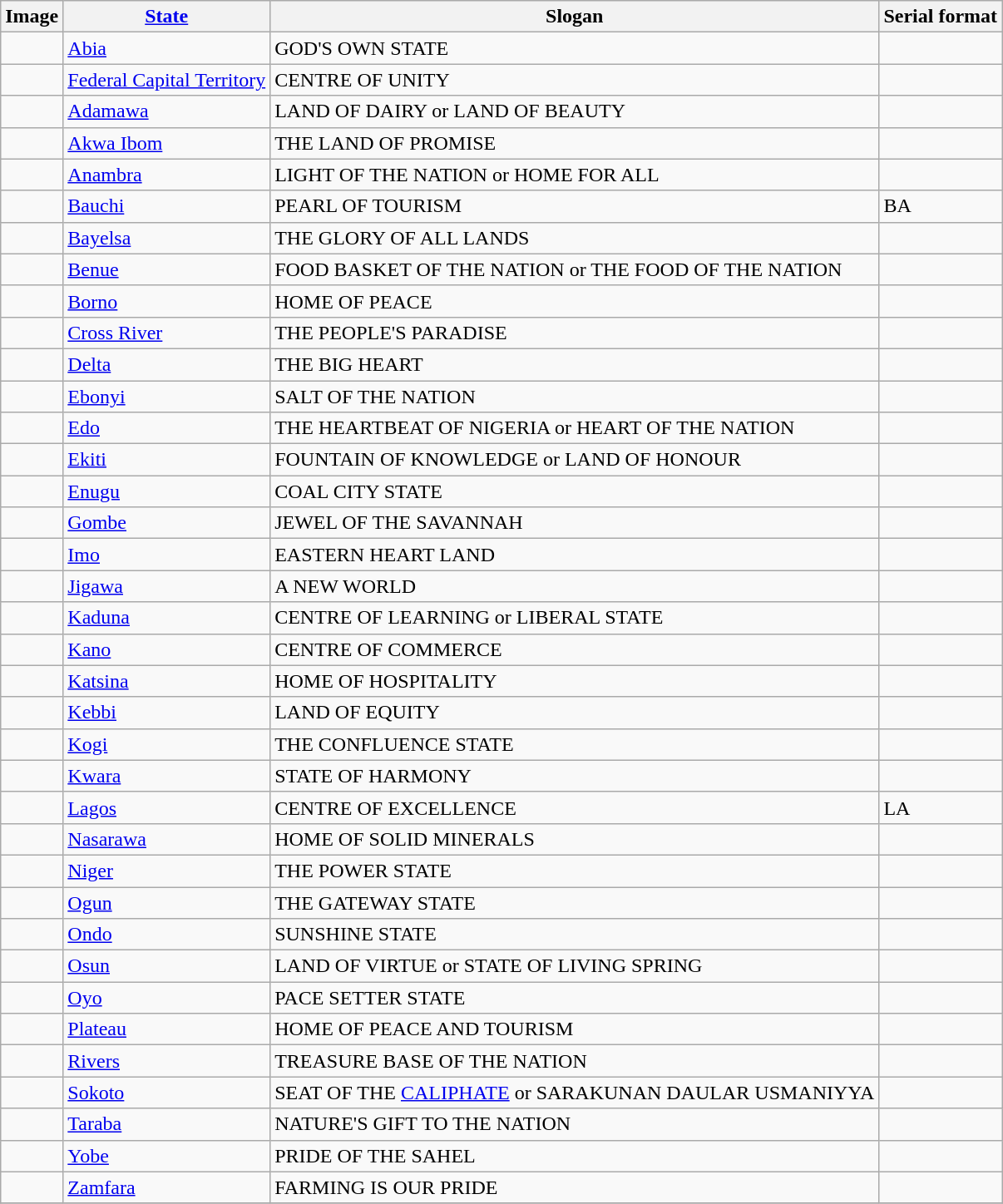<table class="wikitable collapsible sortable">
<tr>
<th>Image</th>
<th><a href='#'>State</a></th>
<th>Slogan</th>
<th>Serial format</th>
</tr>
<tr ---->
<td></td>
<td><a href='#'>Abia</a></td>
<td>GOD'S OWN STATE</td>
<td></td>
</tr>
<tr ---->
<td></td>
<td><a href='#'>Federal Capital Territory</a></td>
<td>CENTRE OF UNITY</td>
<td></td>
</tr>
<tr>
<td></td>
<td><a href='#'>Adamawa</a></td>
<td>LAND OF DAIRY or LAND OF BEAUTY</td>
<td></td>
</tr>
<tr ---->
<td></td>
<td><a href='#'>Akwa Ibom</a></td>
<td>THE LAND OF PROMISE</td>
<td></td>
</tr>
<tr ---->
<td></td>
<td><a href='#'>Anambra</a></td>
<td>LIGHT OF THE NATION or HOME FOR ALL</td>
<td></td>
</tr>
<tr ---->
<td></td>
<td><a href='#'>Bauchi</a></td>
<td>PEARL OF TOURISM</td>
<td>BA</td>
</tr>
<tr ---->
<td></td>
<td><a href='#'>Bayelsa</a></td>
<td>THE GLORY OF ALL LANDS</td>
<td></td>
</tr>
<tr ---->
<td></td>
<td><a href='#'>Benue</a></td>
<td>FOOD BASKET OF THE NATION or THE FOOD OF THE NATION</td>
<td></td>
</tr>
<tr ---->
<td></td>
<td><a href='#'>Borno</a></td>
<td>HOME OF PEACE</td>
<td></td>
</tr>
<tr ---->
<td></td>
<td><a href='#'>Cross River</a></td>
<td>THE PEOPLE'S PARADISE</td>
<td></td>
</tr>
<tr ---->
<td></td>
<td><a href='#'>Delta</a></td>
<td>THE BIG HEART</td>
<td></td>
</tr>
<tr ---->
<td></td>
<td><a href='#'>Ebonyi</a></td>
<td>SALT OF THE NATION</td>
<td></td>
</tr>
<tr ---->
<td></td>
<td><a href='#'>Edo</a></td>
<td>THE HEARTBEAT OF NIGERIA or HEART OF THE NATION</td>
<td></td>
</tr>
<tr ---->
<td></td>
<td><a href='#'>Ekiti</a></td>
<td>FOUNTAIN OF KNOWLEDGE or LAND OF HONOUR</td>
<td></td>
</tr>
<tr ---->
<td></td>
<td><a href='#'>Enugu</a></td>
<td>COAL CITY STATE</td>
<td></td>
</tr>
<tr ---->
<td></td>
<td><a href='#'>Gombe</a></td>
<td>JEWEL OF THE SAVANNAH</td>
<td></td>
</tr>
<tr ---->
<td></td>
<td><a href='#'>Imo</a></td>
<td>EASTERN HEART LAND</td>
<td></td>
</tr>
<tr ---->
<td></td>
<td><a href='#'>Jigawa</a></td>
<td>A NEW WORLD</td>
<td></td>
</tr>
<tr ---->
<td></td>
<td><a href='#'>Kaduna</a></td>
<td>CENTRE OF LEARNING or LIBERAL STATE</td>
<td></td>
</tr>
<tr ---->
<td></td>
<td><a href='#'>Kano</a></td>
<td>CENTRE OF COMMERCE</td>
</tr>
<tr ---->
<td></td>
<td><a href='#'>Katsina</a></td>
<td>HOME OF HOSPITALITY</td>
<td></td>
</tr>
<tr ---->
<td></td>
<td><a href='#'>Kebbi</a></td>
<td>LAND OF EQUITY</td>
<td></td>
</tr>
<tr ---->
<td></td>
<td><a href='#'>Kogi</a></td>
<td>THE CONFLUENCE STATE</td>
<td></td>
</tr>
<tr ---->
<td></td>
<td><a href='#'>Kwara</a></td>
<td>STATE OF HARMONY</td>
<td></td>
</tr>
<tr ---->
<td></td>
<td><a href='#'>Lagos</a></td>
<td>CENTRE OF EXCELLENCE</td>
<td>LA</td>
</tr>
<tr ---->
<td></td>
<td><a href='#'>Nasarawa</a></td>
<td>HOME OF SOLID MINERALS</td>
<td></td>
</tr>
<tr ---->
<td></td>
<td><a href='#'>Niger</a></td>
<td>THE POWER STATE</td>
<td></td>
</tr>
<tr ---->
<td></td>
<td><a href='#'>Ogun</a></td>
<td>THE GATEWAY STATE</td>
<td></td>
</tr>
<tr ---->
<td></td>
<td><a href='#'>Ondo</a></td>
<td>SUNSHINE STATE</td>
<td></td>
</tr>
<tr ---->
<td></td>
<td><a href='#'>Osun</a></td>
<td>LAND OF VIRTUE or STATE OF LIVING SPRING</td>
<td></td>
</tr>
<tr ---->
<td></td>
<td><a href='#'>Oyo</a></td>
<td>PACE SETTER STATE</td>
<td></td>
</tr>
<tr ---->
<td></td>
<td><a href='#'>Plateau</a></td>
<td>HOME OF PEACE AND TOURISM</td>
<td></td>
</tr>
<tr ---->
<td></td>
<td><a href='#'>Rivers</a></td>
<td>TREASURE BASE OF THE NATION</td>
<td></td>
</tr>
<tr ---->
<td></td>
<td><a href='#'>Sokoto</a></td>
<td>SEAT OF THE <a href='#'>CALIPHATE</a> or SARAKUNAN DAULAR USMANIYYA</td>
<td></td>
</tr>
<tr ---->
<td></td>
<td><a href='#'>Taraba</a></td>
<td>NATURE'S GIFT TO THE NATION</td>
<td></td>
</tr>
<tr ---->
<td></td>
<td><a href='#'>Yobe</a></td>
<td>PRIDE OF THE SAHEL</td>
<td></td>
</tr>
<tr ---->
<td></td>
<td><a href='#'>Zamfara</a></td>
<td>FARMING IS OUR PRIDE</td>
<td></td>
</tr>
<tr ---->
</tr>
</table>
